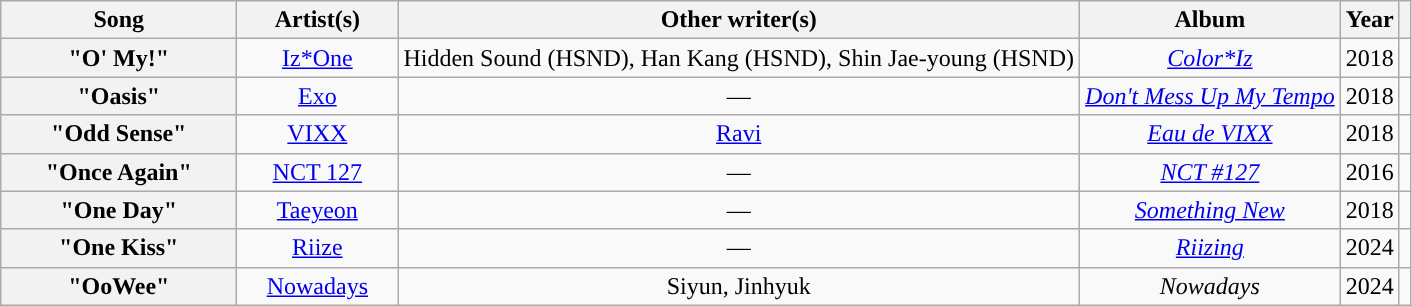<table class="wikitable sortable plainrowheaders" style="text-align:center;">
<tr>
<th scope="col" width="150">Song</th>
<th scope="col" width="100">Artist(s)</th>
<th scope="col" class="unsortable">Other writer(s)</th>
<th scope="col" data-sort-type="text">Album</th>
<th scope="col">Year</th>
<th scope="col" class="unsortable"></th>
</tr>
<tr>
<th scope="row">"O' My!"</th>
<td><a href='#'>Iz*One</a></td>
<td>Hidden Sound (HSND), Han Kang (HSND), Shin Jae-young (HSND)</td>
<td><em><a href='#'>Color*Iz</a></em></td>
<td>2018</td>
<td style="text-align:center;"></td>
</tr>
<tr>
<th scope="row">"Oasis"</th>
<td><a href='#'>Exo</a></td>
<td>—</td>
<td><em><a href='#'>Don't Mess Up My Tempo</a></em></td>
<td>2018</td>
<td style="text-align:center;"></td>
</tr>
<tr>
<th scope="row">"Odd Sense"</th>
<td><a href='#'>VIXX</a></td>
<td><a href='#'>Ravi</a></td>
<td><em><a href='#'>Eau de VIXX</a></em></td>
<td>2018</td>
<td style="text-align:center;"></td>
</tr>
<tr>
<th scope="row">"Once Again"</th>
<td><a href='#'>NCT 127</a></td>
<td>—</td>
<td><em><a href='#'>NCT #127</a></em></td>
<td>2016</td>
<td style="text-align:center;"></td>
</tr>
<tr>
<th scope="row">"One Day"</th>
<td><a href='#'>Taeyeon</a></td>
<td>—</td>
<td><em><a href='#'>Something New</a></em></td>
<td>2018</td>
<td style="text-align:center;"></td>
</tr>
<tr>
<th scope="row">"One Kiss"</th>
<td><a href='#'>Riize</a></td>
<td>—</td>
<td><em><a href='#'>Riizing</a></em></td>
<td>2024</td>
<td style="text-align:center;"></td>
</tr>
<tr>
<th scope="row">"OoWee"</th>
<td><a href='#'>Nowadays</a></td>
<td>Siyun, Jinhyuk</td>
<td><em>Nowadays</em></td>
<td>2024</td>
<td style="text-align:center;"></td>
</tr>
</table>
